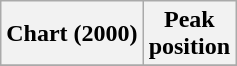<table class="wikitable plainrowheaders" style="text-align:center">
<tr>
<th scope="col">Chart (2000)</th>
<th scope="col">Peak<br>position</th>
</tr>
<tr>
</tr>
</table>
